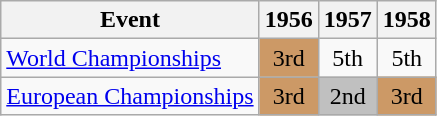<table class="wikitable">
<tr>
<th>Event</th>
<th>1956</th>
<th>1957</th>
<th>1958</th>
</tr>
<tr>
<td><a href='#'>World Championships</a></td>
<td align="center" bgcolor="cc9966">3rd</td>
<td align="center">5th</td>
<td align="center">5th</td>
</tr>
<tr>
<td><a href='#'>European Championships</a></td>
<td align="center" bgcolor="cc9966">3rd</td>
<td align="center" bgcolor="silver">2nd</td>
<td align="center" bgcolor="cc9966">3rd</td>
</tr>
</table>
